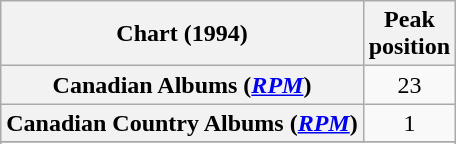<table class="wikitable sortable plainrowheaders" style="text-align:center">
<tr>
<th scope="col">Chart (1994)</th>
<th scope="col">Peak<br>position</th>
</tr>
<tr>
<th scope="row">Canadian Albums (<em><a href='#'>RPM</a></em>)</th>
<td>23</td>
</tr>
<tr>
<th scope="row">Canadian Country Albums (<em><a href='#'>RPM</a></em>)</th>
<td>1</td>
</tr>
<tr>
</tr>
<tr>
</tr>
<tr>
</tr>
</table>
